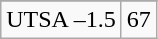<table class="wikitable">
<tr align="center">
</tr>
<tr align="center">
<td>UTSA –1.5</td>
<td>67</td>
</tr>
</table>
